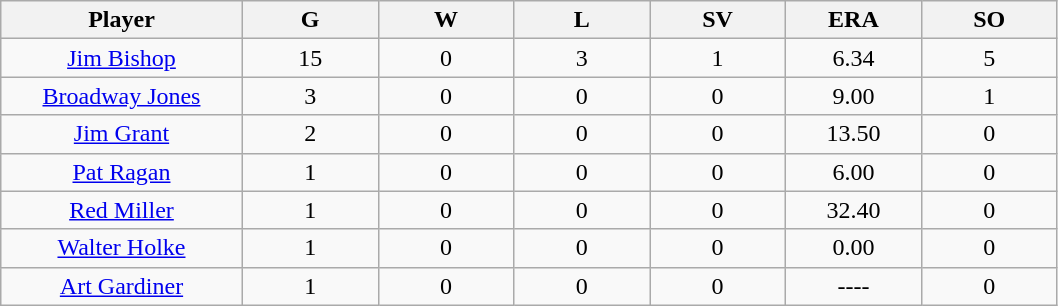<table class="wikitable sortable">
<tr>
<th bgcolor="#DDDDFF" width="16%">Player</th>
<th bgcolor="#DDDDFF" width="9%">G</th>
<th bgcolor="#DDDDFF" width="9%">W</th>
<th bgcolor="#DDDDFF" width="9%">L</th>
<th bgcolor="#DDDDFF" width="9%">SV</th>
<th bgcolor="#DDDDFF" width="9%">ERA</th>
<th bgcolor="#DDDDFF" width="9%">SO</th>
</tr>
<tr align="center">
<td><a href='#'>Jim Bishop</a></td>
<td>15</td>
<td>0</td>
<td>3</td>
<td>1</td>
<td>6.34</td>
<td>5</td>
</tr>
<tr align=center>
<td><a href='#'>Broadway Jones</a></td>
<td>3</td>
<td>0</td>
<td>0</td>
<td>0</td>
<td>9.00</td>
<td>1</td>
</tr>
<tr align=center>
<td><a href='#'>Jim Grant</a></td>
<td>2</td>
<td>0</td>
<td>0</td>
<td>0</td>
<td>13.50</td>
<td>0</td>
</tr>
<tr align=center>
<td><a href='#'>Pat Ragan</a></td>
<td>1</td>
<td>0</td>
<td>0</td>
<td>0</td>
<td>6.00</td>
<td>0</td>
</tr>
<tr align=center>
<td><a href='#'>Red Miller</a></td>
<td>1</td>
<td>0</td>
<td>0</td>
<td>0</td>
<td>32.40</td>
<td>0</td>
</tr>
<tr align=center>
<td><a href='#'>Walter Holke</a></td>
<td>1</td>
<td>0</td>
<td>0</td>
<td>0</td>
<td>0.00</td>
<td>0</td>
</tr>
<tr align=center>
<td><a href='#'>Art Gardiner</a></td>
<td>1</td>
<td>0</td>
<td>0</td>
<td>0</td>
<td>----</td>
<td>0</td>
</tr>
</table>
